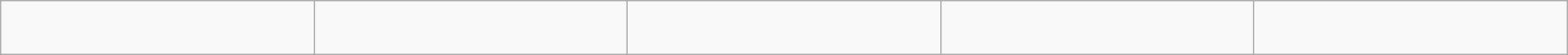<table class="wikitable" style="text-align:center; width: 100%;">
<tr>
<td style="vertical-align:top;"></td>
<td style="vertical-align:top;"><br><br></td>
<td style="vertical-align:top;"><br><br></td>
<td style="vertical-align:top;"><br><br></td>
<td style="vertical-align:top;"></td>
</tr>
</table>
